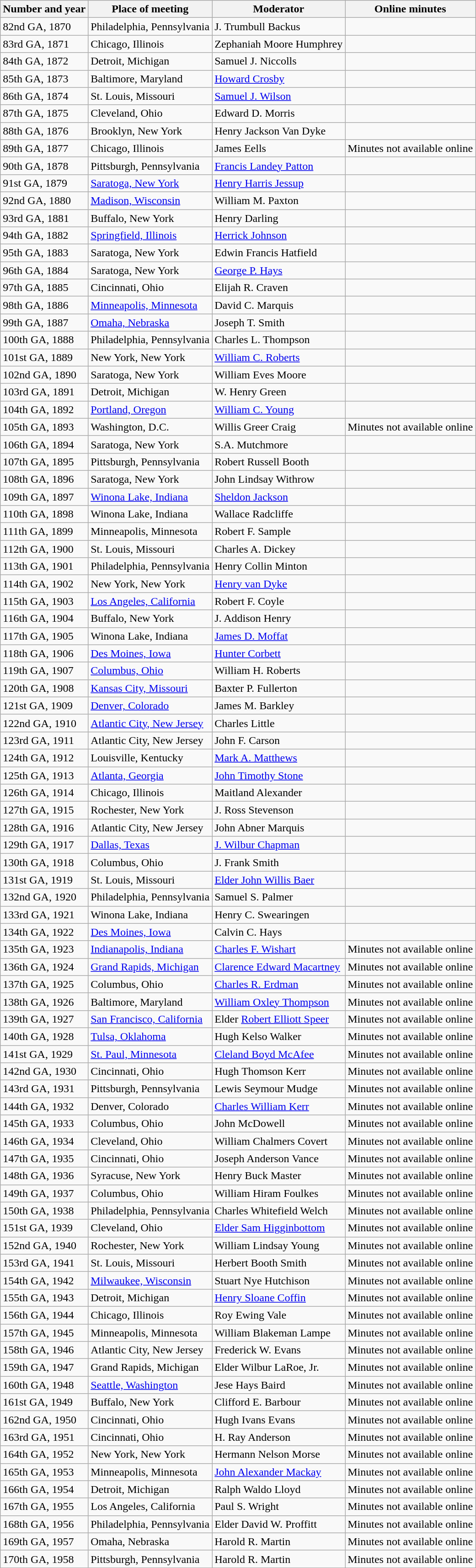<table class="wikitable">
<tr>
<th>Number and year</th>
<th>Place of meeting</th>
<th>Moderator</th>
<th>Online minutes</th>
</tr>
<tr>
<td>82nd GA, 1870</td>
<td>Philadelphia, Pennsylvania</td>
<td>J. Trumbull Backus</td>
<td></td>
</tr>
<tr>
<td>83rd GA, 1871</td>
<td>Chicago, Illinois</td>
<td>Zephaniah Moore Humphrey</td>
<td></td>
</tr>
<tr>
<td>84th GA, 1872</td>
<td>Detroit, Michigan</td>
<td>Samuel J. Niccolls</td>
<td></td>
</tr>
<tr>
<td>85th GA, 1873</td>
<td>Baltimore, Maryland</td>
<td><a href='#'>Howard Crosby</a></td>
<td></td>
</tr>
<tr>
<td>86th GA, 1874</td>
<td>St. Louis, Missouri</td>
<td><a href='#'>Samuel J. Wilson</a></td>
<td></td>
</tr>
<tr>
<td>87th GA, 1875</td>
<td>Cleveland, Ohio</td>
<td>Edward D. Morris</td>
<td></td>
</tr>
<tr>
<td>88th GA, 1876</td>
<td>Brooklyn, New York</td>
<td>Henry Jackson Van Dyke</td>
<td></td>
</tr>
<tr>
<td>89th GA, 1877</td>
<td>Chicago, Illinois</td>
<td>James Eells</td>
<td>Minutes not available online</td>
</tr>
<tr>
<td>90th GA, 1878</td>
<td>Pittsburgh, Pennsylvania</td>
<td><a href='#'>Francis Landey Patton</a></td>
<td></td>
</tr>
<tr>
<td>91st GA, 1879</td>
<td><a href='#'>Saratoga, New York</a></td>
<td><a href='#'>Henry Harris Jessup</a></td>
<td></td>
</tr>
<tr>
<td>92nd GA, 1880</td>
<td><a href='#'>Madison, Wisconsin</a></td>
<td>William M. Paxton</td>
<td></td>
</tr>
<tr>
<td>93rd GA, 1881</td>
<td>Buffalo, New York</td>
<td>Henry Darling</td>
<td></td>
</tr>
<tr>
<td>94th GA, 1882</td>
<td><a href='#'>Springfield, Illinois</a></td>
<td><a href='#'>Herrick Johnson</a></td>
<td></td>
</tr>
<tr>
<td>95th GA, 1883</td>
<td>Saratoga, New York</td>
<td>Edwin Francis Hatfield</td>
<td></td>
</tr>
<tr>
<td>96th GA, 1884</td>
<td>Saratoga, New York</td>
<td><a href='#'>George P. Hays</a></td>
<td></td>
</tr>
<tr>
<td>97th GA, 1885</td>
<td>Cincinnati, Ohio</td>
<td>Elijah R. Craven</td>
<td></td>
</tr>
<tr>
<td>98th GA, 1886</td>
<td><a href='#'>Minneapolis, Minnesota</a></td>
<td>David C. Marquis</td>
<td></td>
</tr>
<tr>
<td>99th GA, 1887</td>
<td><a href='#'>Omaha, Nebraska</a></td>
<td>Joseph T. Smith</td>
<td></td>
</tr>
<tr>
<td>100th GA, 1888</td>
<td>Philadelphia, Pennsylvania</td>
<td>Charles L. Thompson</td>
<td></td>
</tr>
<tr>
<td>101st GA, 1889</td>
<td>New York, New York</td>
<td><a href='#'>William C. Roberts</a></td>
<td></td>
</tr>
<tr>
<td>102nd GA, 1890</td>
<td>Saratoga, New York</td>
<td>William Eves Moore</td>
<td></td>
</tr>
<tr>
<td>103rd GA, 1891</td>
<td>Detroit, Michigan</td>
<td>W. Henry Green</td>
<td></td>
</tr>
<tr>
<td>104th GA, 1892</td>
<td><a href='#'>Portland, Oregon</a></td>
<td><a href='#'>William C. Young</a></td>
<td></td>
</tr>
<tr>
<td>105th GA, 1893</td>
<td>Washington, D.C.</td>
<td>Willis Greer Craig</td>
<td>Minutes not available online</td>
</tr>
<tr>
<td>106th GA, 1894</td>
<td>Saratoga, New York</td>
<td>S.A. Mutchmore</td>
<td></td>
</tr>
<tr>
<td>107th GA, 1895</td>
<td>Pittsburgh, Pennsylvania</td>
<td>Robert Russell Booth</td>
<td></td>
</tr>
<tr>
<td>108th GA, 1896</td>
<td>Saratoga, New York</td>
<td>John Lindsay Withrow</td>
<td></td>
</tr>
<tr>
<td>109th GA, 1897</td>
<td><a href='#'>Winona Lake, Indiana</a></td>
<td><a href='#'>Sheldon Jackson</a></td>
<td></td>
</tr>
<tr>
<td>110th GA, 1898</td>
<td>Winona Lake, Indiana</td>
<td>Wallace Radcliffe</td>
<td></td>
</tr>
<tr>
<td>111th GA, 1899</td>
<td>Minneapolis, Minnesota</td>
<td>Robert F. Sample</td>
<td></td>
</tr>
<tr>
<td>112th GA, 1900</td>
<td>St. Louis, Missouri</td>
<td>Charles A. Dickey</td>
<td></td>
</tr>
<tr>
<td>113th GA, 1901</td>
<td>Philadelphia, Pennsylvania</td>
<td>Henry Collin Minton</td>
<td></td>
</tr>
<tr>
<td>114th GA, 1902</td>
<td>New York, New York</td>
<td><a href='#'>Henry van Dyke</a></td>
<td></td>
</tr>
<tr>
<td>115th GA, 1903</td>
<td><a href='#'>Los Angeles, California</a></td>
<td>Robert F. Coyle</td>
<td></td>
</tr>
<tr>
<td>116th GA, 1904</td>
<td>Buffalo, New York</td>
<td>J. Addison Henry</td>
<td></td>
</tr>
<tr>
<td>117th GA, 1905</td>
<td>Winona Lake, Indiana</td>
<td><a href='#'>James D. Moffat</a></td>
<td></td>
</tr>
<tr>
<td>118th GA, 1906</td>
<td><a href='#'>Des Moines, Iowa</a></td>
<td><a href='#'>Hunter Corbett</a></td>
<td></td>
</tr>
<tr>
<td>119th GA, 1907</td>
<td><a href='#'>Columbus, Ohio</a></td>
<td>William H. Roberts</td>
<td></td>
</tr>
<tr>
<td>120th GA, 1908</td>
<td><a href='#'>Kansas City, Missouri</a></td>
<td>Baxter P. Fullerton</td>
<td></td>
</tr>
<tr>
<td>121st GA, 1909</td>
<td><a href='#'>Denver, Colorado</a></td>
<td>James M. Barkley</td>
<td></td>
</tr>
<tr>
<td>122nd GA, 1910</td>
<td><a href='#'>Atlantic City, New Jersey</a></td>
<td>Charles Little</td>
<td></td>
</tr>
<tr>
<td>123rd GA, 1911</td>
<td>Atlantic City, New Jersey</td>
<td>John F. Carson</td>
<td></td>
</tr>
<tr>
<td>124th GA, 1912</td>
<td>Louisville, Kentucky</td>
<td><a href='#'>Mark A. Matthews</a></td>
<td></td>
</tr>
<tr>
<td>125th GA, 1913</td>
<td><a href='#'>Atlanta, Georgia</a></td>
<td><a href='#'>John Timothy Stone</a></td>
<td></td>
</tr>
<tr>
<td>126th GA, 1914</td>
<td>Chicago, Illinois</td>
<td>Maitland Alexander</td>
<td></td>
</tr>
<tr>
<td>127th GA, 1915</td>
<td>Rochester, New York</td>
<td>J. Ross Stevenson</td>
<td></td>
</tr>
<tr>
<td>128th GA, 1916</td>
<td>Atlantic City, New Jersey</td>
<td>John Abner Marquis</td>
<td></td>
</tr>
<tr>
<td>129th GA, 1917</td>
<td><a href='#'>Dallas, Texas</a></td>
<td><a href='#'>J. Wilbur Chapman</a></td>
<td></td>
</tr>
<tr>
<td>130th GA, 1918</td>
<td>Columbus, Ohio</td>
<td>J. Frank Smith</td>
<td></td>
</tr>
<tr>
<td>131st GA, 1919</td>
<td>St. Louis, Missouri</td>
<td><a href='#'>Elder John Willis Baer</a></td>
<td></td>
</tr>
<tr>
<td>132nd GA, 1920</td>
<td>Philadelphia, Pennsylvania</td>
<td>Samuel S. Palmer</td>
<td></td>
</tr>
<tr>
<td>133rd GA, 1921</td>
<td>Winona Lake, Indiana</td>
<td>Henry C. Swearingen</td>
<td></td>
</tr>
<tr>
<td>134th GA, 1922</td>
<td><a href='#'>Des Moines, Iowa</a></td>
<td>Calvin C. Hays</td>
<td></td>
</tr>
<tr>
<td>135th GA, 1923</td>
<td><a href='#'>Indianapolis, Indiana</a></td>
<td><a href='#'>Charles F. Wishart</a></td>
<td>Minutes not available online</td>
</tr>
<tr>
<td>136th GA, 1924</td>
<td><a href='#'>Grand Rapids, Michigan</a></td>
<td><a href='#'>Clarence Edward Macartney</a></td>
<td>Minutes not available online</td>
</tr>
<tr>
<td>137th GA, 1925</td>
<td>Columbus, Ohio</td>
<td><a href='#'>Charles R. Erdman</a></td>
<td>Minutes not available online</td>
</tr>
<tr>
<td>138th GA, 1926</td>
<td>Baltimore, Maryland</td>
<td><a href='#'>William Oxley Thompson</a></td>
<td>Minutes not available online</td>
</tr>
<tr>
<td>139th GA, 1927</td>
<td><a href='#'>San Francisco, California</a></td>
<td>Elder <a href='#'>Robert Elliott Speer</a></td>
<td>Minutes not available online</td>
</tr>
<tr>
<td>140th GA, 1928</td>
<td><a href='#'>Tulsa, Oklahoma</a></td>
<td>Hugh Kelso Walker</td>
<td>Minutes not available online</td>
</tr>
<tr>
<td>141st GA, 1929</td>
<td><a href='#'>St. Paul, Minnesota</a></td>
<td><a href='#'>Cleland Boyd McAfee</a></td>
<td>Minutes not available online</td>
</tr>
<tr>
<td>142nd GA, 1930</td>
<td>Cincinnati, Ohio</td>
<td>Hugh Thomson Kerr</td>
<td>Minutes not available online</td>
</tr>
<tr>
<td>143rd GA, 1931</td>
<td>Pittsburgh, Pennsylvania</td>
<td>Lewis Seymour Mudge</td>
<td>Minutes not available online</td>
</tr>
<tr>
<td>144th GA, 1932</td>
<td>Denver, Colorado</td>
<td><a href='#'>Charles William Kerr</a></td>
<td>Minutes not available online</td>
</tr>
<tr>
<td>145th GA, 1933</td>
<td>Columbus, Ohio</td>
<td>John McDowell</td>
<td>Minutes not available online</td>
</tr>
<tr>
<td>146th GA, 1934</td>
<td>Cleveland, Ohio</td>
<td>William Chalmers Covert</td>
<td>Minutes not available online</td>
</tr>
<tr>
<td>147th GA, 1935</td>
<td>Cincinnati, Ohio</td>
<td>Joseph Anderson Vance</td>
<td>Minutes not available online</td>
</tr>
<tr>
<td>148th GA, 1936</td>
<td>Syracuse, New York</td>
<td>Henry Buck Master</td>
<td>Minutes not available online</td>
</tr>
<tr>
<td>149th GA, 1937</td>
<td>Columbus, Ohio</td>
<td>William Hiram Foulkes</td>
<td>Minutes not available online</td>
</tr>
<tr>
<td>150th GA, 1938</td>
<td>Philadelphia, Pennsylvania</td>
<td>Charles Whitefield Welch</td>
<td>Minutes not available online</td>
</tr>
<tr>
<td>151st GA, 1939</td>
<td>Cleveland, Ohio</td>
<td><a href='#'>Elder Sam Higginbottom</a></td>
<td>Minutes not available online</td>
</tr>
<tr>
<td>152nd GA, 1940</td>
<td>Rochester, New York</td>
<td>William Lindsay Young</td>
<td>Minutes not available online</td>
</tr>
<tr>
<td>153rd GA, 1941</td>
<td>St. Louis, Missouri</td>
<td>Herbert Booth Smith</td>
<td>Minutes not available online</td>
</tr>
<tr>
<td>154th GA, 1942</td>
<td><a href='#'>Milwaukee, Wisconsin</a></td>
<td>Stuart Nye Hutchison</td>
<td>Minutes not available online</td>
</tr>
<tr>
<td>155th GA, 1943</td>
<td>Detroit, Michigan</td>
<td><a href='#'>Henry Sloane Coffin</a></td>
<td>Minutes not available online</td>
</tr>
<tr>
<td>156th GA, 1944</td>
<td>Chicago, Illinois</td>
<td>Roy Ewing Vale</td>
<td>Minutes not available online</td>
</tr>
<tr>
<td>157th GA, 1945</td>
<td>Minneapolis, Minnesota</td>
<td>William Blakeman Lampe</td>
<td>Minutes not available online</td>
</tr>
<tr>
<td>158th GA, 1946</td>
<td>Atlantic City, New Jersey</td>
<td>Frederick W. Evans</td>
<td>Minutes not available online</td>
</tr>
<tr>
<td>159th GA, 1947</td>
<td>Grand Rapids, Michigan</td>
<td>Elder Wilbur LaRoe, Jr.</td>
<td>Minutes not available online</td>
</tr>
<tr>
<td>160th GA, 1948</td>
<td><a href='#'>Seattle, Washington</a></td>
<td>Jese Hays Baird</td>
<td>Minutes not available online</td>
</tr>
<tr>
<td>161st GA, 1949</td>
<td>Buffalo, New York</td>
<td>Clifford E. Barbour</td>
<td>Minutes not available online</td>
</tr>
<tr>
<td>162nd GA, 1950</td>
<td>Cincinnati, Ohio</td>
<td>Hugh Ivans Evans</td>
<td>Minutes not available online</td>
</tr>
<tr>
<td>163rd GA, 1951</td>
<td>Cincinnati, Ohio</td>
<td>H. Ray Anderson</td>
<td>Minutes not available online</td>
</tr>
<tr>
<td>164th GA, 1952</td>
<td>New York, New York</td>
<td>Hermann Nelson Morse</td>
<td>Minutes not available online</td>
</tr>
<tr>
<td>165th GA, 1953</td>
<td>Minneapolis, Minnesota</td>
<td><a href='#'>John Alexander Mackay</a></td>
<td>Minutes not available online</td>
</tr>
<tr>
<td>166th GA, 1954</td>
<td>Detroit, Michigan</td>
<td>Ralph Waldo Lloyd</td>
<td>Minutes not available online</td>
</tr>
<tr>
<td>167th GA, 1955</td>
<td>Los Angeles, California</td>
<td>Paul S. Wright</td>
<td>Minutes not available online</td>
</tr>
<tr>
<td>168th GA, 1956</td>
<td>Philadelphia, Pennsylvania</td>
<td>Elder David W. Proffitt</td>
<td>Minutes not available online</td>
</tr>
<tr>
<td>169th GA, 1957</td>
<td>Omaha, Nebraska</td>
<td>Harold R. Martin</td>
<td>Minutes not available online</td>
</tr>
<tr>
<td>170th GA, 1958</td>
<td>Pittsburgh, Pennsylvania</td>
<td>Harold R. Martin</td>
<td>Minutes not available online</td>
</tr>
</table>
